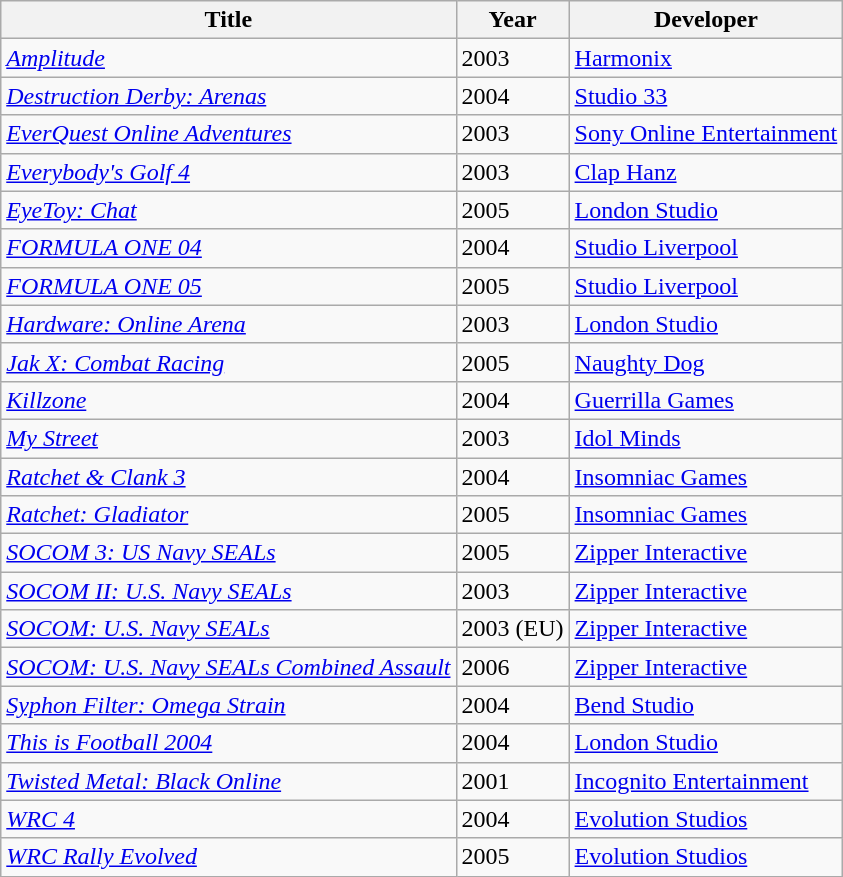<table class="wikitable">
<tr>
<th>Title</th>
<th>Year</th>
<th>Developer</th>
</tr>
<tr>
<td><em><a href='#'>Amplitude</a></em></td>
<td>2003</td>
<td><a href='#'>Harmonix</a></td>
</tr>
<tr>
<td><em><a href='#'>Destruction Derby: Arenas</a></em></td>
<td>2004</td>
<td><a href='#'>Studio 33</a></td>
</tr>
<tr>
<td><em><a href='#'>EverQuest Online Adventures</a></em></td>
<td>2003</td>
<td><a href='#'>Sony Online Entertainment</a></td>
</tr>
<tr>
<td><em><a href='#'>Everybody's Golf 4</a></em></td>
<td>2003</td>
<td><a href='#'>Clap Hanz</a></td>
</tr>
<tr>
<td><em><a href='#'>EyeToy: Chat</a></em></td>
<td>2005</td>
<td><a href='#'>London Studio</a></td>
</tr>
<tr>
<td><em><a href='#'>FORMULA ONE 04</a></em></td>
<td>2004</td>
<td><a href='#'>Studio Liverpool</a></td>
</tr>
<tr>
<td><em><a href='#'>FORMULA ONE 05</a></em></td>
<td>2005</td>
<td><a href='#'>Studio Liverpool</a></td>
</tr>
<tr>
<td><em><a href='#'>Hardware: Online Arena</a></em></td>
<td>2003</td>
<td><a href='#'>London Studio</a></td>
</tr>
<tr>
<td><em><a href='#'>Jak X: Combat Racing</a></em></td>
<td>2005</td>
<td><a href='#'>Naughty Dog</a></td>
</tr>
<tr>
<td><em><a href='#'>Killzone</a></em></td>
<td>2004</td>
<td><a href='#'>Guerrilla Games</a></td>
</tr>
<tr>
<td><em><a href='#'>My Street</a></em></td>
<td>2003</td>
<td><a href='#'>Idol Minds</a></td>
</tr>
<tr>
<td><em><a href='#'>Ratchet & Clank 3</a></em></td>
<td>2004</td>
<td><a href='#'>Insomniac Games</a></td>
</tr>
<tr>
<td><em><a href='#'>Ratchet: Gladiator</a></em></td>
<td>2005</td>
<td><a href='#'>Insomniac Games</a></td>
</tr>
<tr>
<td><em><a href='#'>SOCOM 3: US Navy SEALs</a></em></td>
<td>2005</td>
<td><a href='#'>Zipper Interactive</a></td>
</tr>
<tr>
<td><em><a href='#'>SOCOM II: U.S. Navy SEALs</a></em></td>
<td>2003</td>
<td><a href='#'>Zipper Interactive</a></td>
</tr>
<tr>
<td><em><a href='#'>SOCOM: U.S. Navy SEALs</a></em></td>
<td>2003 (EU)</td>
<td><a href='#'>Zipper Interactive</a></td>
</tr>
<tr>
<td><em><a href='#'>SOCOM: U.S. Navy SEALs Combined Assault</a></em></td>
<td>2006</td>
<td><a href='#'>Zipper Interactive</a></td>
</tr>
<tr>
<td><em><a href='#'>Syphon Filter: Omega Strain</a></em></td>
<td>2004</td>
<td><a href='#'>Bend Studio</a></td>
</tr>
<tr>
<td><em><a href='#'>This is Football 2004</a></em></td>
<td>2004</td>
<td><a href='#'>London Studio</a></td>
</tr>
<tr>
<td><em><a href='#'>Twisted Metal: Black Online</a></em></td>
<td>2001</td>
<td><a href='#'>Incognito Entertainment</a></td>
</tr>
<tr>
<td><em><a href='#'>WRC 4</a></em></td>
<td>2004</td>
<td><a href='#'>Evolution Studios</a></td>
</tr>
<tr>
<td><em><a href='#'>WRC Rally Evolved</a></em></td>
<td>2005</td>
<td><a href='#'>Evolution Studios</a></td>
</tr>
</table>
